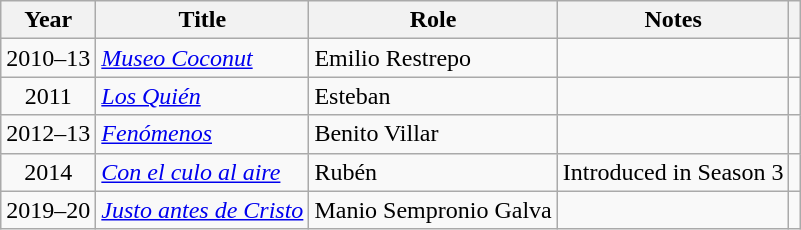<table class="wikitable sortable">
<tr>
<th>Year</th>
<th>Title</th>
<th>Role</th>
<th class="unsortable">Notes</th>
<th></th>
</tr>
<tr>
<td align = "center">2010–13</td>
<td><em><a href='#'>Museo Coconut</a></em></td>
<td>Emilio Restrepo</td>
<td></td>
<td align = "center"></td>
</tr>
<tr>
<td align = "center">2011</td>
<td><em><a href='#'>Los Quién</a></em></td>
<td>Esteban</td>
<td></td>
<td align = "center"></td>
</tr>
<tr>
<td align = "center">2012–13</td>
<td><em><a href='#'>Fenómenos</a></em></td>
<td>Benito Villar</td>
<td></td>
<td align = "center"></td>
</tr>
<tr>
<td align = "center">2014</td>
<td><em><a href='#'>Con el culo al aire</a></em></td>
<td>Rubén</td>
<td>Introduced in Season 3</td>
<td align = "center"></td>
</tr>
<tr>
<td align = "center">2019–20</td>
<td><em><a href='#'>Justo antes de Cristo</a></em></td>
<td>Manio Sempronio Galva</td>
<td></td>
<td align = "center"></td>
</tr>
</table>
